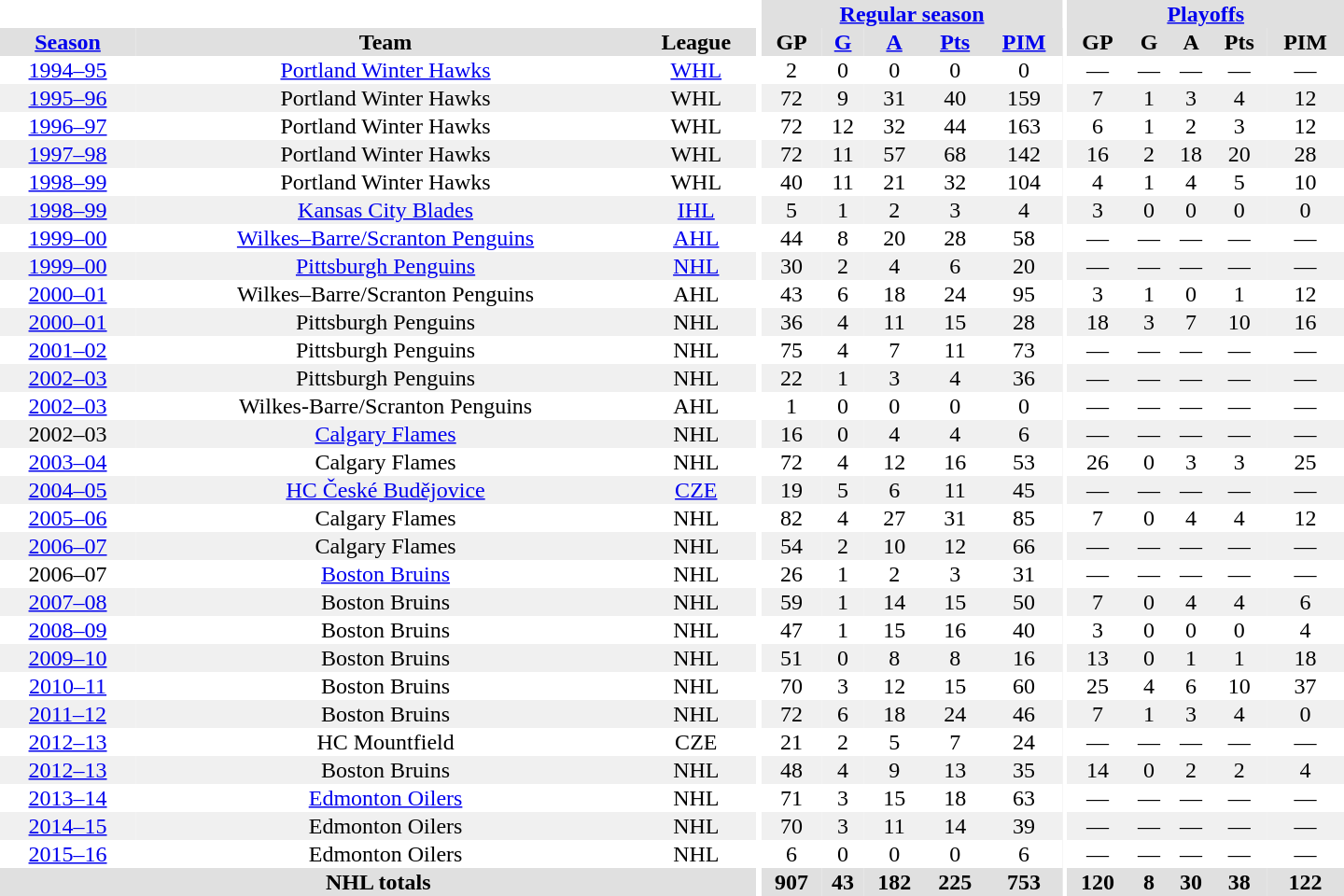<table border="0" cellpadding="1" cellspacing="0" style="text-align:center; width:60em">
<tr bgcolor="#e0e0e0">
<th colspan="3"  bgcolor="#ffffff"></th>
<th rowspan="99" bgcolor="#ffffff"></th>
<th colspan="5"><a href='#'>Regular season</a></th>
<th rowspan="99" bgcolor="#ffffff"></th>
<th colspan="5"><a href='#'>Playoffs</a></th>
</tr>
<tr bgcolor="#e0e0e0">
<th><a href='#'>Season</a></th>
<th>Team</th>
<th>League</th>
<th>GP</th>
<th><a href='#'>G</a></th>
<th><a href='#'>A</a></th>
<th><a href='#'>Pts</a></th>
<th><a href='#'>PIM</a></th>
<th>GP</th>
<th>G</th>
<th>A</th>
<th>Pts</th>
<th>PIM</th>
</tr>
<tr>
<td><a href='#'>1994–95</a></td>
<td><a href='#'>Portland Winter Hawks</a></td>
<td><a href='#'>WHL</a></td>
<td>2</td>
<td>0</td>
<td>0</td>
<td>0</td>
<td>0</td>
<td>—</td>
<td>—</td>
<td>—</td>
<td>—</td>
<td>—</td>
</tr>
<tr bgcolor="#f0f0f0">
<td><a href='#'>1995–96</a></td>
<td>Portland Winter Hawks</td>
<td>WHL</td>
<td>72</td>
<td>9</td>
<td>31</td>
<td>40</td>
<td>159</td>
<td>7</td>
<td>1</td>
<td>3</td>
<td>4</td>
<td>12</td>
</tr>
<tr>
<td><a href='#'>1996–97</a></td>
<td>Portland Winter Hawks</td>
<td>WHL</td>
<td>72</td>
<td>12</td>
<td>32</td>
<td>44</td>
<td>163</td>
<td>6</td>
<td>1</td>
<td>2</td>
<td>3</td>
<td>12</td>
</tr>
<tr bgcolor="#f0f0f0">
<td><a href='#'>1997–98</a></td>
<td>Portland Winter Hawks</td>
<td>WHL</td>
<td>72</td>
<td>11</td>
<td>57</td>
<td>68</td>
<td>142</td>
<td>16</td>
<td>2</td>
<td>18</td>
<td>20</td>
<td>28</td>
</tr>
<tr>
<td><a href='#'>1998–99</a></td>
<td>Portland Winter Hawks</td>
<td>WHL</td>
<td>40</td>
<td>11</td>
<td>21</td>
<td>32</td>
<td>104</td>
<td>4</td>
<td>1</td>
<td>4</td>
<td>5</td>
<td>10</td>
</tr>
<tr bgcolor="#f0f0f0">
<td><a href='#'>1998–99</a></td>
<td><a href='#'>Kansas City Blades</a></td>
<td><a href='#'>IHL</a></td>
<td>5</td>
<td>1</td>
<td>2</td>
<td>3</td>
<td>4</td>
<td>3</td>
<td>0</td>
<td>0</td>
<td>0</td>
<td>0</td>
</tr>
<tr>
<td><a href='#'>1999–00</a></td>
<td><a href='#'>Wilkes–Barre/Scranton Penguins</a></td>
<td><a href='#'>AHL</a></td>
<td>44</td>
<td>8</td>
<td>20</td>
<td>28</td>
<td>58</td>
<td>—</td>
<td>—</td>
<td>—</td>
<td>—</td>
<td>—</td>
</tr>
<tr bgcolor="#f0f0f0">
<td><a href='#'>1999–00</a></td>
<td><a href='#'>Pittsburgh Penguins</a></td>
<td><a href='#'>NHL</a></td>
<td>30</td>
<td>2</td>
<td>4</td>
<td>6</td>
<td>20</td>
<td>—</td>
<td>—</td>
<td>—</td>
<td>—</td>
<td>—</td>
</tr>
<tr>
<td><a href='#'>2000–01</a></td>
<td>Wilkes–Barre/Scranton Penguins</td>
<td>AHL</td>
<td>43</td>
<td>6</td>
<td>18</td>
<td>24</td>
<td>95</td>
<td>3</td>
<td>1</td>
<td>0</td>
<td>1</td>
<td>12</td>
</tr>
<tr bgcolor="#f0f0f0">
<td><a href='#'>2000–01</a></td>
<td>Pittsburgh Penguins</td>
<td>NHL</td>
<td>36</td>
<td>4</td>
<td>11</td>
<td>15</td>
<td>28</td>
<td>18</td>
<td>3</td>
<td>7</td>
<td>10</td>
<td>16</td>
</tr>
<tr>
<td><a href='#'>2001–02</a></td>
<td>Pittsburgh Penguins</td>
<td>NHL</td>
<td>75</td>
<td>4</td>
<td>7</td>
<td>11</td>
<td>73</td>
<td>—</td>
<td>—</td>
<td>—</td>
<td>—</td>
<td>—</td>
</tr>
<tr bgcolor="#f0f0f0">
<td><a href='#'>2002–03</a></td>
<td>Pittsburgh Penguins</td>
<td>NHL</td>
<td>22</td>
<td>1</td>
<td>3</td>
<td>4</td>
<td>36</td>
<td>—</td>
<td>—</td>
<td>—</td>
<td>—</td>
<td>—</td>
</tr>
<tr>
<td><a href='#'>2002–03</a></td>
<td>Wilkes-Barre/Scranton Penguins</td>
<td>AHL</td>
<td>1</td>
<td>0</td>
<td>0</td>
<td>0</td>
<td>0</td>
<td>—</td>
<td>—</td>
<td>—</td>
<td>—</td>
<td>—</td>
</tr>
<tr bgcolor="#f0f0f0">
<td>2002–03</td>
<td><a href='#'>Calgary Flames</a></td>
<td>NHL</td>
<td>16</td>
<td>0</td>
<td>4</td>
<td>4</td>
<td>6</td>
<td>—</td>
<td>—</td>
<td>—</td>
<td>—</td>
<td>—</td>
</tr>
<tr>
<td><a href='#'>2003–04</a></td>
<td>Calgary Flames</td>
<td>NHL</td>
<td>72</td>
<td>4</td>
<td>12</td>
<td>16</td>
<td>53</td>
<td>26</td>
<td>0</td>
<td>3</td>
<td>3</td>
<td>25</td>
</tr>
<tr bgcolor="#f0f0f0">
<td><a href='#'>2004–05</a></td>
<td><a href='#'>HC České Budějovice</a></td>
<td><a href='#'>CZE</a></td>
<td>19</td>
<td>5</td>
<td>6</td>
<td>11</td>
<td>45</td>
<td>—</td>
<td>—</td>
<td>—</td>
<td>—</td>
<td>—</td>
</tr>
<tr>
<td><a href='#'>2005–06</a></td>
<td>Calgary Flames</td>
<td>NHL</td>
<td>82</td>
<td>4</td>
<td>27</td>
<td>31</td>
<td>85</td>
<td>7</td>
<td>0</td>
<td>4</td>
<td>4</td>
<td>12</td>
</tr>
<tr bgcolor="#f0f0f0">
<td><a href='#'>2006–07</a></td>
<td>Calgary Flames</td>
<td>NHL</td>
<td>54</td>
<td>2</td>
<td>10</td>
<td>12</td>
<td>66</td>
<td>—</td>
<td>—</td>
<td>—</td>
<td>—</td>
<td>—</td>
</tr>
<tr>
<td>2006–07</td>
<td><a href='#'>Boston Bruins</a></td>
<td>NHL</td>
<td>26</td>
<td>1</td>
<td>2</td>
<td>3</td>
<td>31</td>
<td>—</td>
<td>—</td>
<td>—</td>
<td>—</td>
<td>—</td>
</tr>
<tr bgcolor="#f0f0f0">
<td><a href='#'>2007–08</a></td>
<td>Boston Bruins</td>
<td>NHL</td>
<td>59</td>
<td>1</td>
<td>14</td>
<td>15</td>
<td>50</td>
<td>7</td>
<td>0</td>
<td>4</td>
<td>4</td>
<td>6</td>
</tr>
<tr>
<td><a href='#'>2008–09</a></td>
<td>Boston Bruins</td>
<td>NHL</td>
<td>47</td>
<td>1</td>
<td>15</td>
<td>16</td>
<td>40</td>
<td>3</td>
<td>0</td>
<td>0</td>
<td>0</td>
<td>4</td>
</tr>
<tr bgcolor="#f0f0f0">
<td><a href='#'>2009–10</a></td>
<td>Boston Bruins</td>
<td>NHL</td>
<td>51</td>
<td>0</td>
<td>8</td>
<td>8</td>
<td>16</td>
<td>13</td>
<td>0</td>
<td>1</td>
<td>1</td>
<td>18</td>
</tr>
<tr>
<td><a href='#'>2010–11</a></td>
<td>Boston Bruins</td>
<td>NHL</td>
<td>70</td>
<td>3</td>
<td>12</td>
<td>15</td>
<td>60</td>
<td>25</td>
<td>4</td>
<td>6</td>
<td>10</td>
<td>37</td>
</tr>
<tr bgcolor="#f0f0f0">
<td><a href='#'>2011–12</a></td>
<td>Boston Bruins</td>
<td>NHL</td>
<td>72</td>
<td>6</td>
<td>18</td>
<td>24</td>
<td>46</td>
<td>7</td>
<td>1</td>
<td>3</td>
<td>4</td>
<td>0</td>
</tr>
<tr>
<td><a href='#'>2012–13</a></td>
<td>HC Mountfield</td>
<td>CZE</td>
<td>21</td>
<td>2</td>
<td>5</td>
<td>7</td>
<td>24</td>
<td>—</td>
<td>—</td>
<td>—</td>
<td>—</td>
<td>—</td>
</tr>
<tr bgcolor="#f0f0f0">
<td><a href='#'>2012–13</a></td>
<td>Boston Bruins</td>
<td>NHL</td>
<td>48</td>
<td>4</td>
<td>9</td>
<td>13</td>
<td>35</td>
<td>14</td>
<td>0</td>
<td>2</td>
<td>2</td>
<td>4</td>
</tr>
<tr>
<td><a href='#'>2013–14</a></td>
<td><a href='#'>Edmonton Oilers</a></td>
<td>NHL</td>
<td>71</td>
<td>3</td>
<td>15</td>
<td>18</td>
<td>63</td>
<td>—</td>
<td>—</td>
<td>—</td>
<td>—</td>
<td>—</td>
</tr>
<tr bgcolor="#f0f0f0">
<td><a href='#'>2014–15</a></td>
<td>Edmonton Oilers</td>
<td>NHL</td>
<td>70</td>
<td>3</td>
<td>11</td>
<td>14</td>
<td>39</td>
<td>—</td>
<td>—</td>
<td>—</td>
<td>—</td>
<td>—</td>
</tr>
<tr>
<td><a href='#'>2015–16</a></td>
<td>Edmonton Oilers</td>
<td>NHL</td>
<td>6</td>
<td>0</td>
<td>0</td>
<td>0</td>
<td>6</td>
<td>—</td>
<td>—</td>
<td>—</td>
<td>—</td>
<td>—</td>
</tr>
<tr bgcolor="#e0e0e0">
<th colspan="3">NHL totals</th>
<th>907</th>
<th>43</th>
<th>182</th>
<th>225</th>
<th>753</th>
<th>120</th>
<th>8</th>
<th>30</th>
<th>38</th>
<th>122</th>
</tr>
</table>
